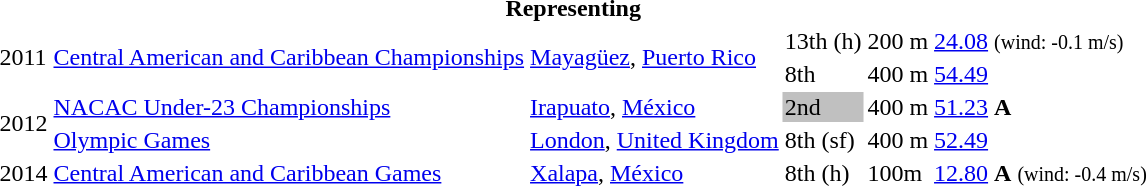<table>
<tr>
<th colspan="6">Representing </th>
</tr>
<tr>
<td rowspan=2>2011</td>
<td rowspan=2><a href='#'>Central American and Caribbean Championships</a></td>
<td rowspan=2><a href='#'>Mayagüez</a>, <a href='#'>Puerto Rico</a></td>
<td>13th (h)</td>
<td>200 m</td>
<td><a href='#'>24.08</a> <small>(wind: -0.1 m/s)</small></td>
</tr>
<tr>
<td>8th</td>
<td>400 m</td>
<td><a href='#'>54.49</a></td>
</tr>
<tr>
<td rowspan=2>2012</td>
<td><a href='#'>NACAC Under-23 Championships</a></td>
<td><a href='#'>Irapuato</a>, <a href='#'>México</a></td>
<td bgcolor=silver>2nd</td>
<td>400 m</td>
<td><a href='#'>51.23</a> <strong>A</strong></td>
</tr>
<tr>
<td><a href='#'>Olympic Games</a></td>
<td><a href='#'>London</a>, <a href='#'>United Kingdom</a></td>
<td>8th (sf)</td>
<td>400 m</td>
<td><a href='#'>52.49</a></td>
</tr>
<tr>
<td>2014</td>
<td><a href='#'>Central American and Caribbean Games</a></td>
<td><a href='#'>Xalapa</a>, <a href='#'>México</a></td>
<td>8th (h)</td>
<td>100m</td>
<td><a href='#'>12.80</a> <strong>A</strong> <small>(wind: -0.4 m/s)</small></td>
</tr>
</table>
